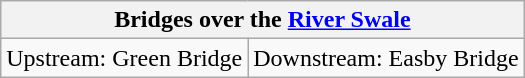<table class="wikitable">
<tr>
<th colspan=2>Bridges over the <a href='#'>River Swale</a></th>
</tr>
<tr>
<td>Upstream: Green Bridge</td>
<td>Downstream: Easby Bridge</td>
</tr>
</table>
